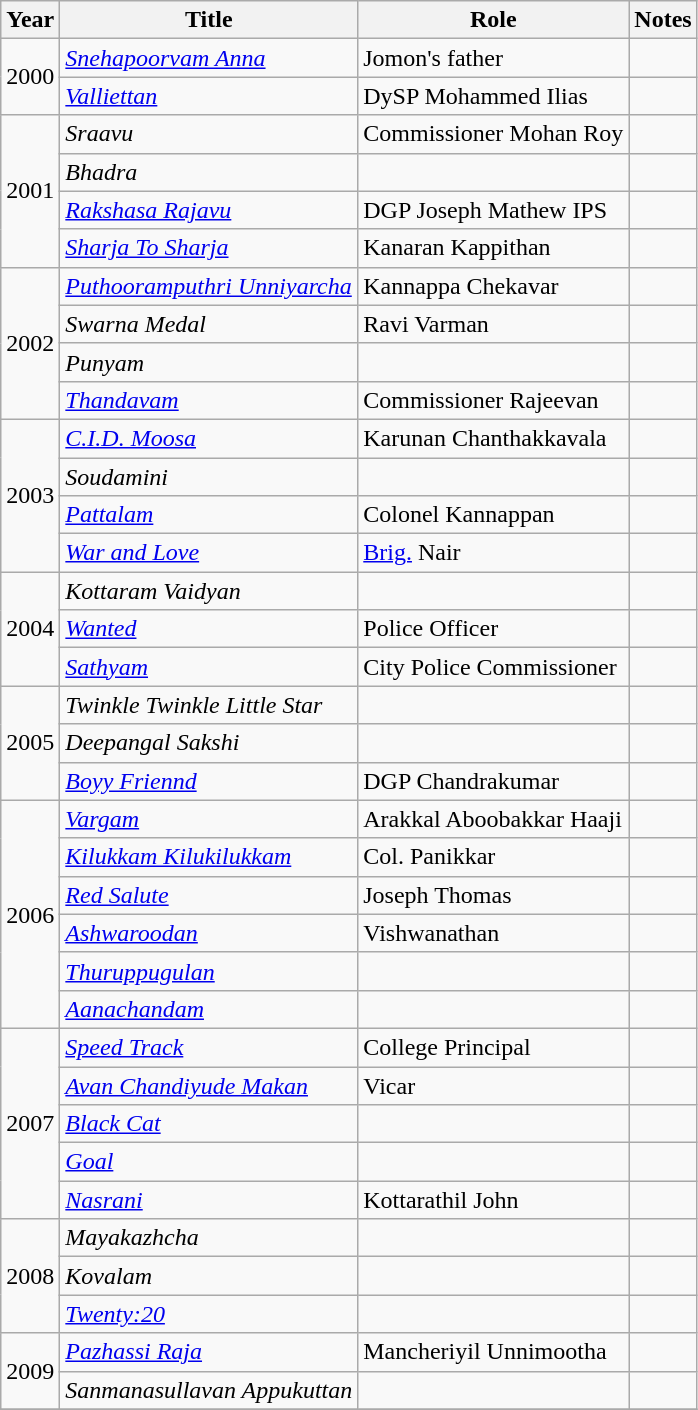<table class="wikitable sortable">
<tr>
<th>Year</th>
<th>Title</th>
<th>Role</th>
<th class="unsortable">Notes</th>
</tr>
<tr>
<td rowspan=2>2000</td>
<td><em><a href='#'>Snehapoorvam Anna</a></em></td>
<td>Jomon's father</td>
<td></td>
</tr>
<tr>
<td><em><a href='#'>Valliettan</a></em></td>
<td>DySP Mohammed Ilias</td>
<td></td>
</tr>
<tr>
<td rowspan=4>2001</td>
<td><em>Sraavu</em></td>
<td>Commissioner Mohan Roy</td>
<td></td>
</tr>
<tr>
<td><em>Bhadra</em></td>
<td></td>
<td></td>
</tr>
<tr>
<td><em><a href='#'>Rakshasa Rajavu</a></em></td>
<td>DGP Joseph Mathew IPS</td>
<td></td>
</tr>
<tr>
<td><em><a href='#'>Sharja To Sharja</a></em></td>
<td>Kanaran Kappithan</td>
<td></td>
</tr>
<tr>
<td rowspan=4>2002</td>
<td><em><a href='#'>Puthooramputhri Unniyarcha</a></em></td>
<td>Kannappa Chekavar</td>
<td></td>
</tr>
<tr>
<td><em>Swarna Medal</em></td>
<td>Ravi Varman</td>
<td></td>
</tr>
<tr>
<td><em>Punyam</em></td>
<td></td>
<td></td>
</tr>
<tr>
<td><em><a href='#'>Thandavam</a></em></td>
<td>Commissioner Rajeevan</td>
<td></td>
</tr>
<tr>
<td rowspan=4>2003</td>
<td><em><a href='#'>C.I.D. Moosa</a></em></td>
<td>Karunan Chanthakkavala</td>
<td></td>
</tr>
<tr>
<td><em>Soudamini</em></td>
<td></td>
<td></td>
</tr>
<tr>
<td><em><a href='#'>Pattalam</a></em></td>
<td>Colonel Kannappan</td>
<td></td>
</tr>
<tr>
<td><em><a href='#'>War and Love</a></em></td>
<td><a href='#'>Brig.</a> Nair</td>
<td></td>
</tr>
<tr>
<td rowspan=3>2004</td>
<td><em>Kottaram Vaidyan</em></td>
<td></td>
<td></td>
</tr>
<tr>
<td><em><a href='#'>Wanted</a></em></td>
<td>Police Officer</td>
<td></td>
</tr>
<tr>
<td><em><a href='#'>Sathyam</a></em></td>
<td>City Police Commissioner</td>
<td></td>
</tr>
<tr>
<td rowspan=3>2005</td>
<td><em>Twinkle Twinkle Little Star</em></td>
<td></td>
<td></td>
</tr>
<tr>
<td><em>Deepangal Sakshi</em></td>
<td></td>
<td></td>
</tr>
<tr>
<td><em><a href='#'>Boyy Friennd</a></em></td>
<td>DGP Chandrakumar</td>
<td></td>
</tr>
<tr>
<td rowspan=6>2006</td>
<td><em><a href='#'>Vargam</a></em></td>
<td>Arakkal Aboobakkar Haaji</td>
<td></td>
</tr>
<tr>
<td><em><a href='#'>Kilukkam Kilukilukkam</a></em></td>
<td>Col. Panikkar</td>
<td></td>
</tr>
<tr>
<td><em><a href='#'>Red Salute</a></em></td>
<td>Joseph Thomas</td>
<td></td>
</tr>
<tr>
<td><em><a href='#'>Ashwaroodan</a></em></td>
<td>Vishwanathan</td>
<td></td>
</tr>
<tr>
<td><em><a href='#'>Thuruppugulan</a></em></td>
<td></td>
<td></td>
</tr>
<tr>
<td><em><a href='#'>Aanachandam</a></em></td>
<td></td>
<td></td>
</tr>
<tr>
<td rowspan=5>2007</td>
<td><em><a href='#'>Speed Track</a></em></td>
<td>College Principal</td>
<td></td>
</tr>
<tr>
<td><em><a href='#'>Avan Chandiyude Makan</a></em></td>
<td>Vicar</td>
<td></td>
</tr>
<tr>
<td><em><a href='#'>Black Cat</a></em></td>
<td></td>
<td></td>
</tr>
<tr>
<td><em><a href='#'>Goal</a></em></td>
<td></td>
<td></td>
</tr>
<tr>
<td><em><a href='#'>Nasrani</a></em></td>
<td>Kottarathil John</td>
<td></td>
</tr>
<tr>
<td rowspan=3>2008</td>
<td><em>Mayakazhcha</em></td>
<td></td>
<td></td>
</tr>
<tr>
<td><em>Kovalam</em></td>
<td></td>
<td></td>
</tr>
<tr>
<td><em><a href='#'>Twenty:20</a></em></td>
<td></td>
<td></td>
</tr>
<tr>
<td rowspan=2>2009</td>
<td><em><a href='#'>Pazhassi Raja</a></em></td>
<td>Mancheriyil Unnimootha</td>
<td></td>
</tr>
<tr>
<td><em>Sanmanasullavan Appukuttan</em></td>
<td></td>
<td></td>
</tr>
<tr>
</tr>
</table>
